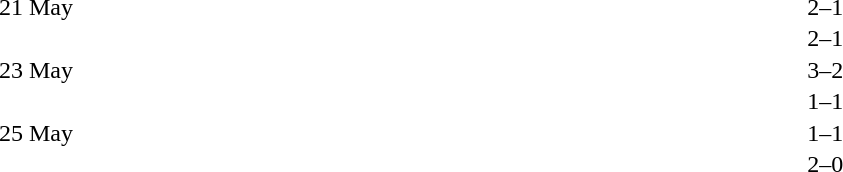<table cellspacing=1 width=70%>
<tr>
<th width=25%></th>
<th width=30%></th>
<th width=15%></th>
<th width=30%></th>
</tr>
<tr>
<td>21 May</td>
<td align=right></td>
<td align=center>2–1</td>
<td></td>
</tr>
<tr>
<td></td>
<td align=right></td>
<td align=center>2–1</td>
<td></td>
</tr>
<tr>
<td>23 May</td>
<td align=right></td>
<td align=center>3–2</td>
<td></td>
</tr>
<tr>
<td></td>
<td align=right></td>
<td align=center>1–1</td>
<td></td>
</tr>
<tr>
<td>25 May</td>
<td align=right></td>
<td align=center>1–1</td>
<td></td>
</tr>
<tr>
<td></td>
<td align=right></td>
<td align=center>2–0</td>
<td></td>
</tr>
</table>
